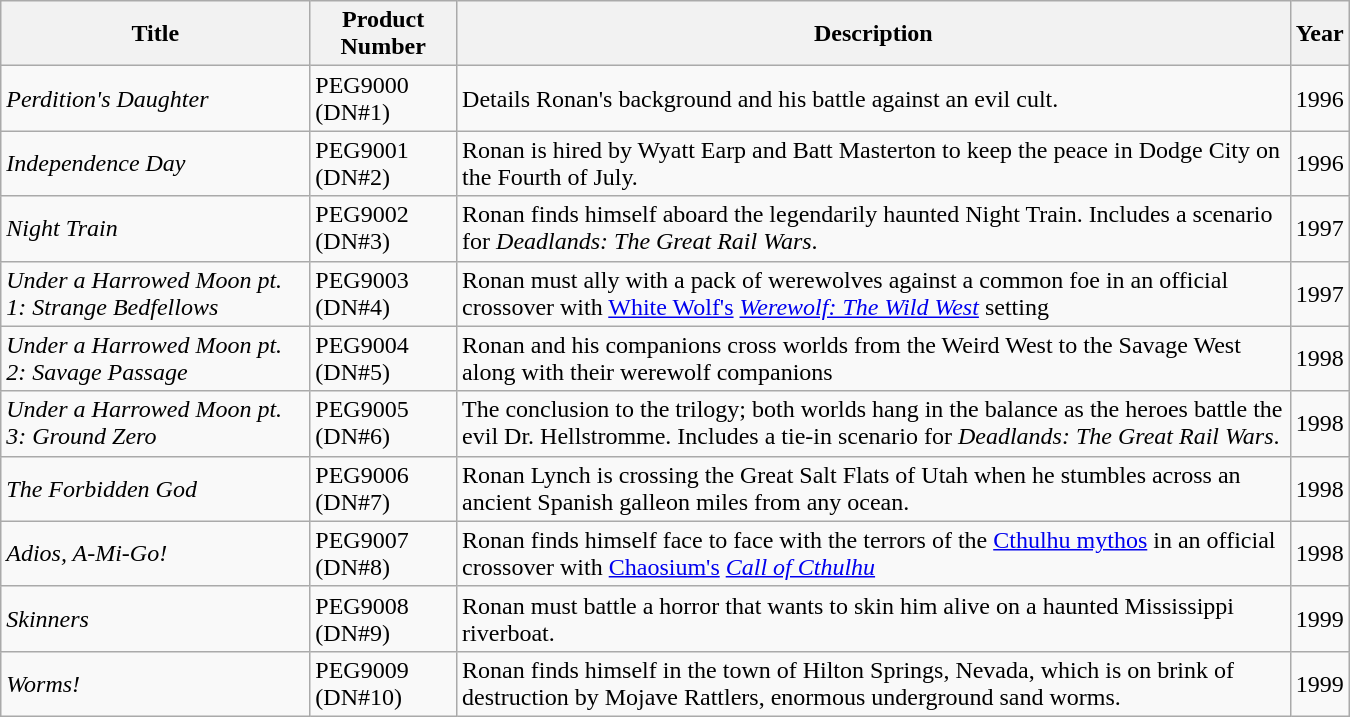<table class="wikitable" style="width: 900px">
<tr>
<th>Title</th>
<th>Product Number</th>
<th>Description</th>
<th>Year</th>
</tr>
<tr>
<td><em>Perdition's Daughter</em></td>
<td>PEG9000 (DN#1)</td>
<td>Details Ronan's background and his battle against an evil cult.</td>
<td>1996</td>
</tr>
<tr>
<td><em>Independence Day</em></td>
<td>PEG9001 (DN#2)</td>
<td>Ronan is hired by Wyatt Earp and Batt Masterton to keep the peace in Dodge City on the Fourth of July.</td>
<td>1996</td>
</tr>
<tr>
<td><em>Night Train</em></td>
<td>PEG9002 (DN#3)</td>
<td>Ronan finds himself aboard the legendarily haunted Night Train. Includes a scenario for <em>Deadlands: The Great Rail Wars</em>.</td>
<td>1997</td>
</tr>
<tr>
<td><em>Under a Harrowed Moon pt. 1: Strange Bedfellows</em></td>
<td>PEG9003 (DN#4)</td>
<td>Ronan must ally with a pack of werewolves against a common foe in an official crossover with <a href='#'>White Wolf's</a> <em><a href='#'>Werewolf: The Wild West</a></em> setting</td>
<td>1997</td>
</tr>
<tr>
<td><em>Under a Harrowed Moon pt. 2: Savage Passage</em></td>
<td>PEG9004 (DN#5)</td>
<td>Ronan and his companions cross worlds from the Weird West to the Savage West along with their werewolf companions</td>
<td>1998</td>
</tr>
<tr>
<td><em>Under a Harrowed Moon pt. 3: Ground Zero</em></td>
<td>PEG9005 (DN#6)</td>
<td>The conclusion to the trilogy; both worlds hang in the balance as the heroes battle the evil Dr. Hellstromme. Includes a tie-in scenario for <em>Deadlands: The Great Rail Wars</em>.</td>
<td>1998</td>
</tr>
<tr>
<td><em>The Forbidden God</em></td>
<td>PEG9006 (DN#7)</td>
<td>Ronan Lynch is crossing the Great Salt Flats of Utah when he stumbles across an ancient Spanish galleon miles from any ocean.</td>
<td>1998</td>
</tr>
<tr>
<td><em>Adios, A-Mi-Go!</em></td>
<td>PEG9007 (DN#8)</td>
<td>Ronan finds himself face to face with the terrors of the <a href='#'>Cthulhu mythos</a> in an official crossover with <a href='#'>Chaosium's</a> <em><a href='#'>Call of Cthulhu</a></em></td>
<td>1998</td>
</tr>
<tr>
<td><em>Skinners</em></td>
<td>PEG9008 (DN#9)</td>
<td>Ronan must battle a horror that wants to skin him alive on a haunted Mississippi riverboat.</td>
<td>1999</td>
</tr>
<tr>
<td><em>Worms!</em></td>
<td>PEG9009 (DN#10)</td>
<td>Ronan finds himself in the town of Hilton Springs, Nevada, which is on brink of destruction by Mojave Rattlers, enormous underground sand worms.</td>
<td>1999</td>
</tr>
</table>
